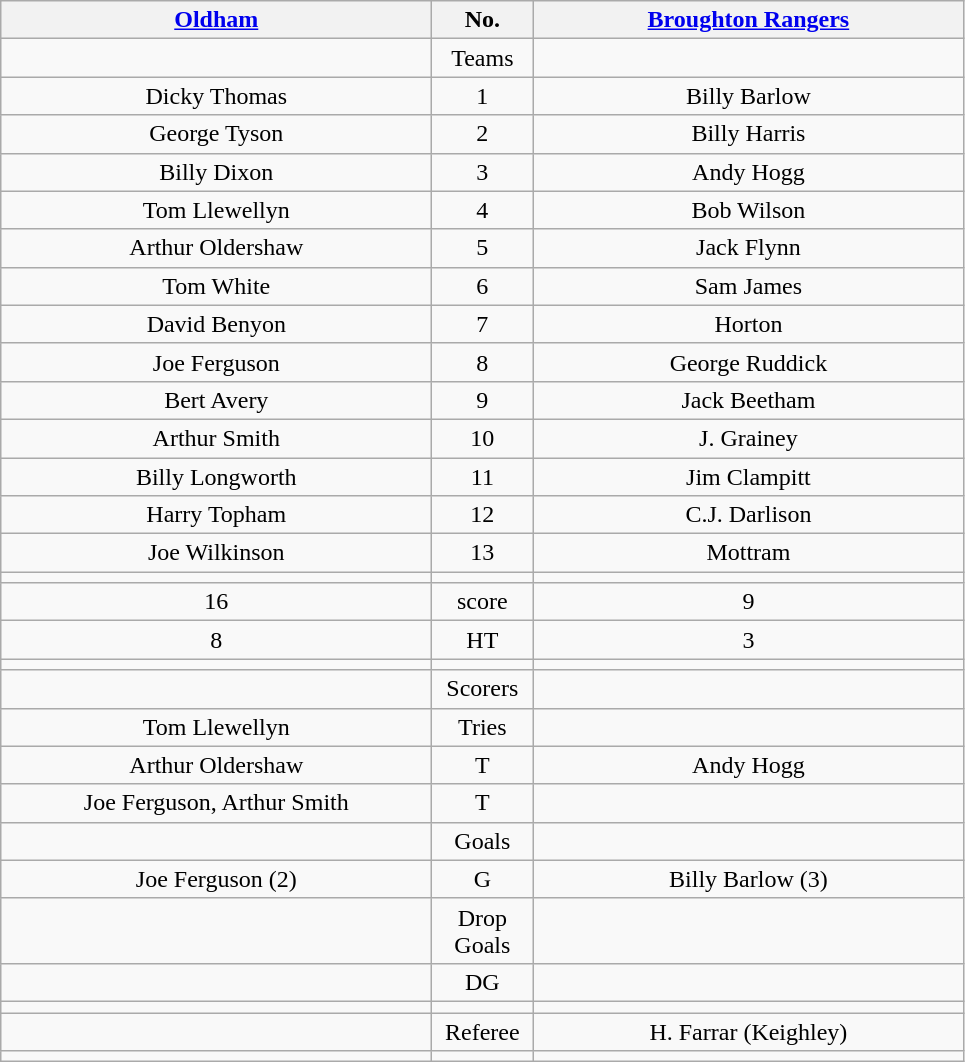<table class="wikitable" style="text-align:center;">
<tr>
<th width=280 abbr="Oldham"><a href='#'>Oldham</a></th>
<th width=60 abbr="Number">No.</th>
<th width=280 abbr="Broughton R"><a href='#'>Broughton Rangers</a></th>
</tr>
<tr>
<td></td>
<td>Teams</td>
<td></td>
</tr>
<tr>
<td>Dicky Thomas</td>
<td>1</td>
<td>Billy Barlow</td>
</tr>
<tr>
<td>George Tyson</td>
<td>2</td>
<td>Billy Harris</td>
</tr>
<tr>
<td>Billy Dixon</td>
<td>3</td>
<td>Andy Hogg</td>
</tr>
<tr>
<td>Tom Llewellyn</td>
<td>4</td>
<td>Bob Wilson</td>
</tr>
<tr>
<td>Arthur Oldershaw</td>
<td>5</td>
<td>Jack Flynn</td>
</tr>
<tr>
<td>Tom White</td>
<td>6</td>
<td>Sam James</td>
</tr>
<tr>
<td>David Benyon</td>
<td>7</td>
<td>Horton</td>
</tr>
<tr>
<td>Joe Ferguson</td>
<td>8</td>
<td>George Ruddick</td>
</tr>
<tr>
<td>Bert Avery</td>
<td>9</td>
<td>Jack Beetham</td>
</tr>
<tr>
<td>Arthur Smith</td>
<td>10</td>
<td>J. Grainey</td>
</tr>
<tr>
<td>Billy Longworth</td>
<td>11</td>
<td>Jim Clampitt</td>
</tr>
<tr>
<td>Harry Topham</td>
<td>12</td>
<td>C.J. Darlison</td>
</tr>
<tr>
<td>Joe Wilkinson</td>
<td>13</td>
<td>Mottram</td>
</tr>
<tr>
<td></td>
<td></td>
<td></td>
</tr>
<tr>
<td>16</td>
<td>score</td>
<td>9</td>
</tr>
<tr>
<td>8</td>
<td>HT</td>
<td>3</td>
</tr>
<tr>
<td></td>
<td></td>
<td></td>
</tr>
<tr>
<td></td>
<td>Scorers</td>
<td></td>
</tr>
<tr>
<td>Tom Llewellyn</td>
<td>Tries</td>
<td></td>
</tr>
<tr>
<td>Arthur Oldershaw</td>
<td>T</td>
<td>Andy Hogg</td>
</tr>
<tr>
<td>Joe Ferguson, Arthur Smith</td>
<td>T</td>
<td></td>
</tr>
<tr>
<td></td>
<td>Goals</td>
<td></td>
</tr>
<tr>
<td>Joe Ferguson (2)</td>
<td>G</td>
<td>Billy Barlow (3)</td>
</tr>
<tr>
<td></td>
<td>Drop Goals</td>
<td></td>
</tr>
<tr>
<td></td>
<td>DG</td>
<td></td>
</tr>
<tr>
<td></td>
<td></td>
<td></td>
</tr>
<tr>
<td></td>
<td>Referee</td>
<td>H. Farrar (Keighley)</td>
</tr>
<tr>
<td></td>
<td></td>
<td></td>
</tr>
</table>
